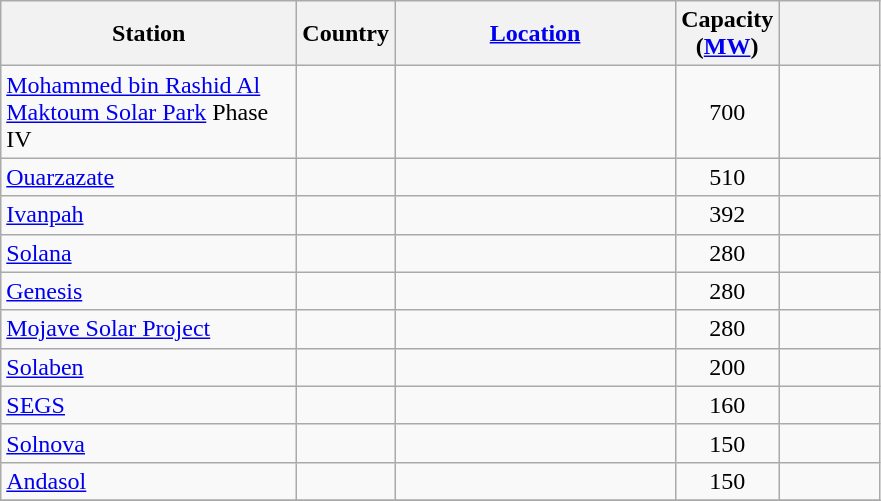<table class="wikitable sortable static-row-numbers static-row-header-text sort-under-center hover-highlight" "style="font-size: 100%">
<tr>
<th width=190>Station</th>
<th>Country</th>
<th width=180><a href='#'>Location</a></th>
<th>Capacity<br>(<a href='#'>MW</a>)</th>
<th width=60></th>
</tr>
<tr>
<td><a href='#'>Mohammed bin Rashid Al Maktoum Solar Park</a> Phase IV</td>
<td></td>
<td></td>
<td align=center>700</td>
<td></td>
</tr>
<tr>
<td><a href='#'>Ouarzazate</a></td>
<td></td>
<td></td>
<td align=center>510</td>
<td></td>
</tr>
<tr>
<td><a href='#'>Ivanpah</a></td>
<td></td>
<td></td>
<td align=center>392</td>
<td></td>
</tr>
<tr>
<td><a href='#'>Solana</a></td>
<td></td>
<td></td>
<td style="text-align:center;">280</td>
<td></td>
</tr>
<tr>
<td><a href='#'>Genesis</a></td>
<td></td>
<td></td>
<td style="text-align:center;">280</td>
<td></td>
</tr>
<tr>
<td><a href='#'>Mojave Solar Project</a></td>
<td></td>
<td></td>
<td style="text-align:center;">280</td>
<td></td>
</tr>
<tr>
<td><a href='#'>Solaben</a></td>
<td></td>
<td></td>
<td style="text-align:center;">200</td>
<td></td>
</tr>
<tr>
<td><a href='#'>SEGS</a></td>
<td></td>
<td></td>
<td style="text-align:center;">160</td>
<td></td>
</tr>
<tr>
<td><a href='#'>Solnova</a></td>
<td></td>
<td></td>
<td align=center>150</td>
<td></td>
</tr>
<tr>
<td><a href='#'>Andasol</a></td>
<td></td>
<td></td>
<td align=center>150</td>
<td></td>
</tr>
<tr>
</tr>
</table>
